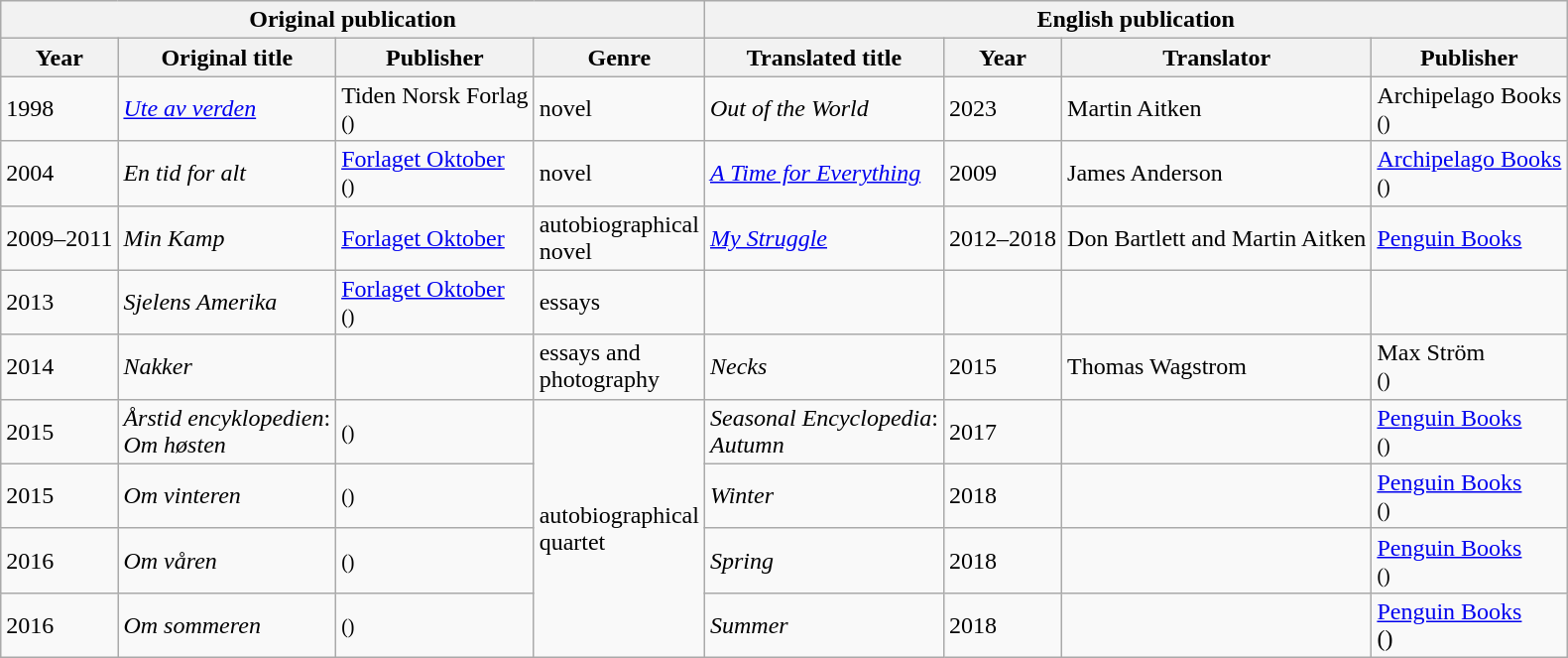<table class="sortable wikitable">
<tr>
<th colspan="4"><strong>Original publication</strong></th>
<th colspan="4"><strong>English publication</strong></th>
</tr>
<tr>
<th scope="col">Year</th>
<th scope="col">Original title</th>
<th scope="col">Publisher</th>
<th scope="col">Genre</th>
<th scope="col">Translated title</th>
<th scope="col">Year</th>
<th scope="col">Translator</th>
<th scope="col">Publisher</th>
</tr>
<tr>
<td>1998</td>
<td><em><a href='#'>Ute av verden</a></em></td>
<td>Tiden Norsk Forlag<br><small>()</small></td>
<td>novel</td>
<td><em>Out of the World</em></td>
<td>2023</td>
<td>Martin Aitken</td>
<td>Archipelago Books<br><small>()</small></td>
</tr>
<tr>
<td>2004</td>
<td><em>En tid for alt</em></td>
<td><a href='#'>Forlaget Oktober</a><br><small>()</small></td>
<td>novel</td>
<td><em><a href='#'>A Time for Everything</a></em></td>
<td>2009</td>
<td>James Anderson</td>
<td><a href='#'>Archipelago Books</a><br><small>()</small></td>
</tr>
<tr>
<td>2009–2011</td>
<td><em>Min Kamp</em></td>
<td><a href='#'>Forlaget Oktober</a></td>
<td>autobiographical <br>novel</td>
<td><em><a href='#'>My Struggle</a></em><br></td>
<td>2012–2018</td>
<td>Don Bartlett and Martin Aitken</td>
<td><a href='#'>Penguin Books</a></td>
</tr>
<tr>
<td>2013</td>
<td><em>Sjelens Amerika</em></td>
<td><a href='#'>Forlaget Oktober</a><br><small>()</small></td>
<td>essays</td>
<td></td>
<td></td>
<td></td>
<td></td>
</tr>
<tr>
<td>2014</td>
<td><em>Nakker</em></td>
<td></td>
<td>essays and <br>photography</td>
<td><em>Necks</em></td>
<td>2015</td>
<td>Thomas Wagstrom</td>
<td>Max Ström<br><small>()</small></td>
</tr>
<tr>
<td>2015</td>
<td><em>Årstid encyklopedien</em>:<br><em>Om høsten</em></td>
<td><small>()</small></td>
<td rowspan="4">autobiographical<br>quartet</td>
<td><em>Seasonal Encyclopedia</em>:<br><em>Autumn</em></td>
<td>2017</td>
<td></td>
<td><a href='#'>Penguin Books</a><br><small>()</small></td>
</tr>
<tr>
<td>2015</td>
<td><em>Om vinteren</em></td>
<td><small>()</small></td>
<td><em>Winter</em></td>
<td>2018</td>
<td></td>
<td><a href='#'>Penguin Books</a><br><small>()</small></td>
</tr>
<tr>
<td>2016</td>
<td><em>Om våren</em></td>
<td><small>()</small></td>
<td><em>Spring</em></td>
<td>2018</td>
<td></td>
<td><a href='#'>Penguin Books</a><br><small>()</small></td>
</tr>
<tr>
<td>2016</td>
<td><em>Om sommeren</em></td>
<td><small>()</small></td>
<td><em>Summer</em></td>
<td>2018</td>
<td></td>
<td><a href='#'>Penguin Books</a><br>()</td>
</tr>
</table>
